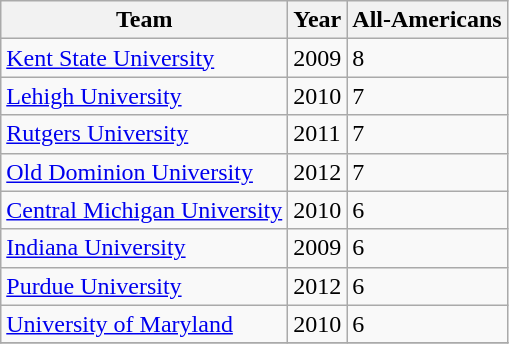<table class="wikitable sortable">
<tr>
<th>Team</th>
<th>Year</th>
<th>All-Americans</th>
</tr>
<tr>
<td><a href='#'>Kent State University</a></td>
<td>2009</td>
<td>8</td>
</tr>
<tr>
<td><a href='#'>Lehigh University</a></td>
<td>2010</td>
<td>7</td>
</tr>
<tr>
<td><a href='#'>Rutgers University</a></td>
<td>2011</td>
<td>7</td>
</tr>
<tr>
<td><a href='#'>Old Dominion University</a></td>
<td>2012</td>
<td>7</td>
</tr>
<tr>
<td><a href='#'>Central Michigan University</a></td>
<td>2010</td>
<td>6</td>
</tr>
<tr>
<td><a href='#'>Indiana University</a></td>
<td>2009</td>
<td>6</td>
</tr>
<tr>
<td><a href='#'>Purdue University</a></td>
<td>2012</td>
<td>6</td>
</tr>
<tr>
<td><a href='#'>University of Maryland</a></td>
<td>2010</td>
<td>6</td>
</tr>
<tr>
</tr>
</table>
